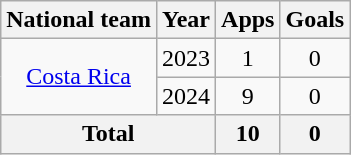<table class="wikitable" style="text-align:center">
<tr>
<th>National team</th>
<th>Year</th>
<th>Apps</th>
<th>Goals</th>
</tr>
<tr>
<td rowspan="2"><a href='#'>Costa Rica</a></td>
<td>2023</td>
<td>1</td>
<td>0</td>
</tr>
<tr>
<td>2024</td>
<td>9</td>
<td>0</td>
</tr>
<tr>
<th colspan="2">Total</th>
<th>10</th>
<th>0</th>
</tr>
</table>
